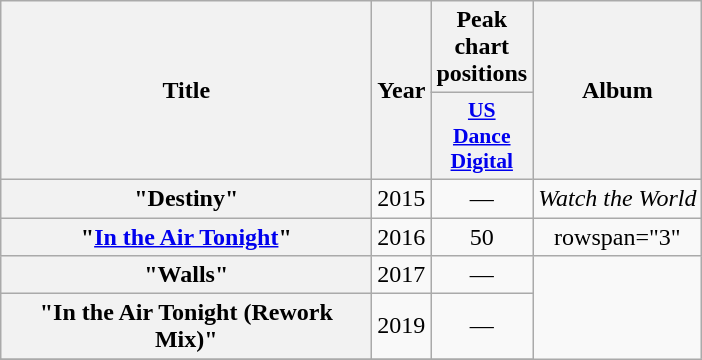<table class="wikitable plainrowheaders" style="text-align:center;">
<tr>
<th scope="col" rowspan="2" style="width:15em;">Title</th>
<th scope="col" rowspan="2">Year</th>
<th scope="col" colspan="1">Peak chart positions</th>
<th scope="col" rowspan="2">Album</th>
</tr>
<tr>
<th style="width:3em;font-size:90%;"><a href='#'>US<br>Dance<br>Digital</a><br></th>
</tr>
<tr>
<th scope="row">"Destiny"<br></th>
<td>2015</td>
<td>—</td>
<td><em>Watch the World</em></td>
</tr>
<tr>
<th scope="row">"<a href='#'>In the Air Tonight</a>"<br></th>
<td>2016</td>
<td>50</td>
<td>rowspan="3" </td>
</tr>
<tr>
<th scope="row">"Walls"<br></th>
<td>2017</td>
<td>—</td>
</tr>
<tr>
<th scope="row">"In the Air Tonight (Rework Mix)"<br></th>
<td>2019</td>
<td>—</td>
</tr>
<tr>
</tr>
</table>
